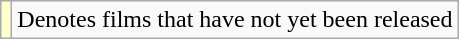<table class="wikitable sortable">
<tr>
<td style="background:#ffc;"></td>
<td>Denotes films that have not yet been released</td>
</tr>
</table>
